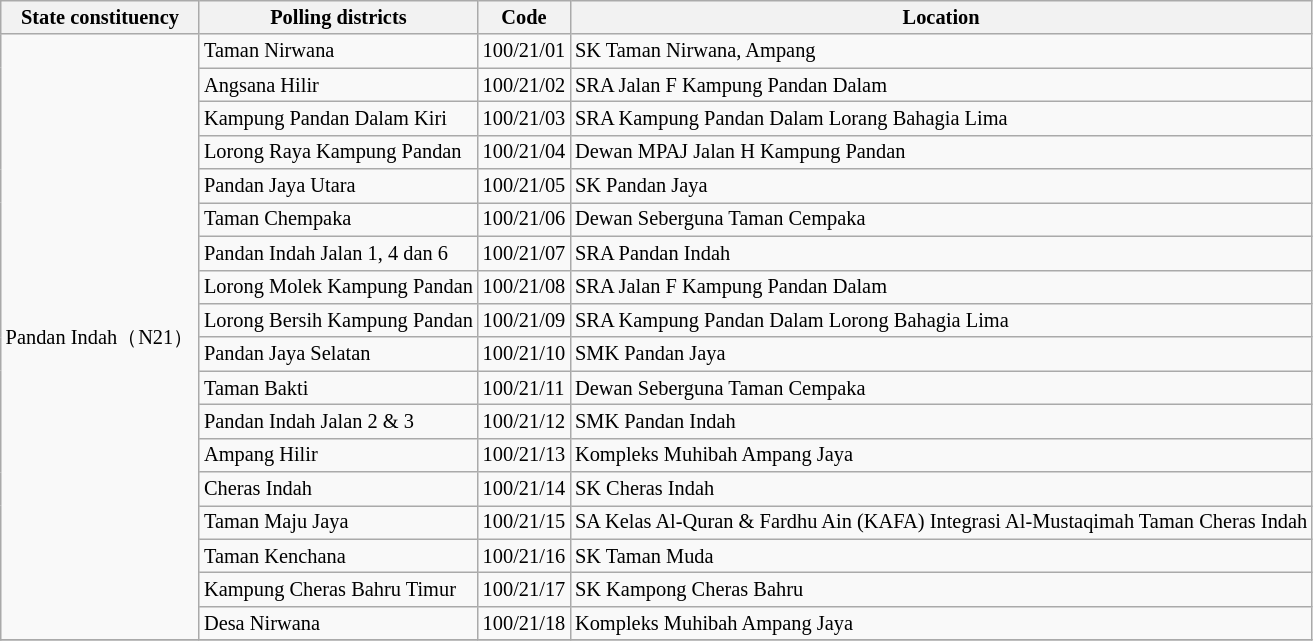<table class="wikitable sortable mw-collapsible" style="white-space:nowrap;font-size:85%">
<tr>
<th>State constituency</th>
<th>Polling districts</th>
<th>Code</th>
<th>Location</th>
</tr>
<tr>
<td rowspan="18">Pandan Indah（N21）</td>
<td>Taman Nirwana</td>
<td>100/21/01</td>
<td>SK Taman Nirwana, Ampang</td>
</tr>
<tr>
<td>Angsana Hilir</td>
<td>100/21/02</td>
<td>SRA Jalan F Kampung Pandan Dalam</td>
</tr>
<tr>
<td>Kampung Pandan Dalam Kiri</td>
<td>100/21/03</td>
<td>SRA Kampung Pandan Dalam Lorang Bahagia Lima</td>
</tr>
<tr>
<td>Lorong Raya Kampung Pandan</td>
<td>100/21/04</td>
<td>Dewan MPAJ Jalan H Kampung Pandan</td>
</tr>
<tr>
<td>Pandan Jaya Utara</td>
<td>100/21/05</td>
<td>SK Pandan Jaya</td>
</tr>
<tr>
<td>Taman Chempaka</td>
<td>100/21/06</td>
<td>Dewan Seberguna Taman Cempaka</td>
</tr>
<tr>
<td>Pandan Indah Jalan 1, 4 dan 6</td>
<td>100/21/07</td>
<td>SRA Pandan Indah</td>
</tr>
<tr>
<td>Lorong Molek Kampung Pandan</td>
<td>100/21/08</td>
<td>SRA Jalan F Kampung Pandan Dalam</td>
</tr>
<tr>
<td>Lorong Bersih Kampung Pandan</td>
<td>100/21/09</td>
<td>SRA Kampung Pandan Dalam Lorong Bahagia Lima</td>
</tr>
<tr>
<td>Pandan Jaya Selatan</td>
<td>100/21/10</td>
<td>SMK Pandan Jaya</td>
</tr>
<tr>
<td>Taman Bakti</td>
<td>100/21/11</td>
<td>Dewan Seberguna Taman Cempaka</td>
</tr>
<tr>
<td>Pandan Indah Jalan 2 & 3</td>
<td>100/21/12</td>
<td>SMK Pandan Indah</td>
</tr>
<tr>
<td>Ampang Hilir</td>
<td>100/21/13</td>
<td>Kompleks Muhibah Ampang Jaya</td>
</tr>
<tr>
<td>Cheras Indah</td>
<td>100/21/14</td>
<td>SK Cheras Indah</td>
</tr>
<tr>
<td>Taman Maju Jaya</td>
<td>100/21/15</td>
<td>SA Kelas Al-Quran & Fardhu Ain (KAFA) Integrasi Al-Mustaqimah Taman Cheras Indah</td>
</tr>
<tr>
<td>Taman Kenchana</td>
<td>100/21/16</td>
<td>SK Taman Muda</td>
</tr>
<tr>
<td>Kampung Cheras Bahru Timur</td>
<td>100/21/17</td>
<td>SK Kampong Cheras Bahru</td>
</tr>
<tr>
<td>Desa Nirwana</td>
<td>100/21/18</td>
<td>Kompleks Muhibah Ampang Jaya</td>
</tr>
<tr>
</tr>
</table>
